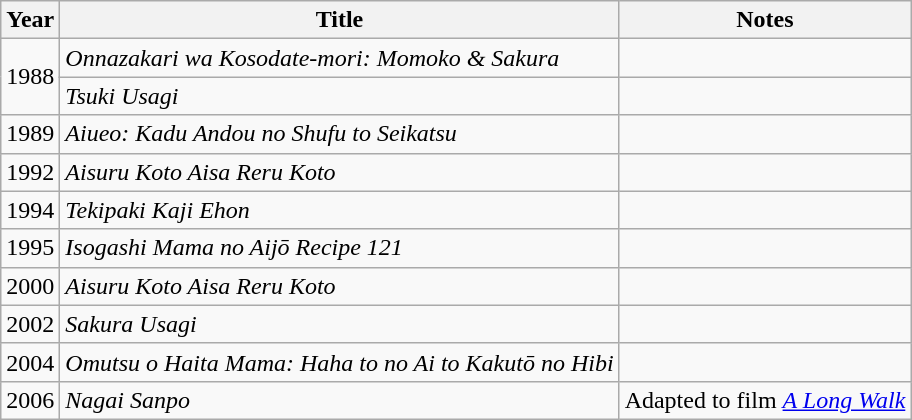<table class="wikitable">
<tr>
<th>Year</th>
<th>Title</th>
<th>Notes</th>
</tr>
<tr>
<td rowspan="2">1988</td>
<td><em>Onnazakari wa Kosodate-mori: Momoko & Sakura</em></td>
<td></td>
</tr>
<tr>
<td><em>Tsuki Usagi</em></td>
<td></td>
</tr>
<tr>
<td>1989</td>
<td><em>Aiueo: Kadu Andou no Shufu to Seikatsu</em></td>
<td></td>
</tr>
<tr>
<td>1992</td>
<td><em>Aisuru Koto Aisa Reru Koto</em></td>
<td></td>
</tr>
<tr>
<td>1994</td>
<td><em>Tekipaki Kaji Ehon</em></td>
<td></td>
</tr>
<tr>
<td>1995</td>
<td><em>Isogashi Mama no Aijō Recipe 121</em></td>
<td></td>
</tr>
<tr>
<td>2000</td>
<td><em>Aisuru Koto Aisa Reru Koto</em></td>
<td></td>
</tr>
<tr>
<td>2002</td>
<td><em>Sakura Usagi</em></td>
<td></td>
</tr>
<tr>
<td>2004</td>
<td><em>Omutsu o Haita Mama: Haha to no Ai to Kakutō no Hibi</em></td>
<td></td>
</tr>
<tr>
<td>2006</td>
<td><em>Nagai Sanpo</em></td>
<td>Adapted to film <em><a href='#'>A Long Walk</a></em></td>
</tr>
</table>
